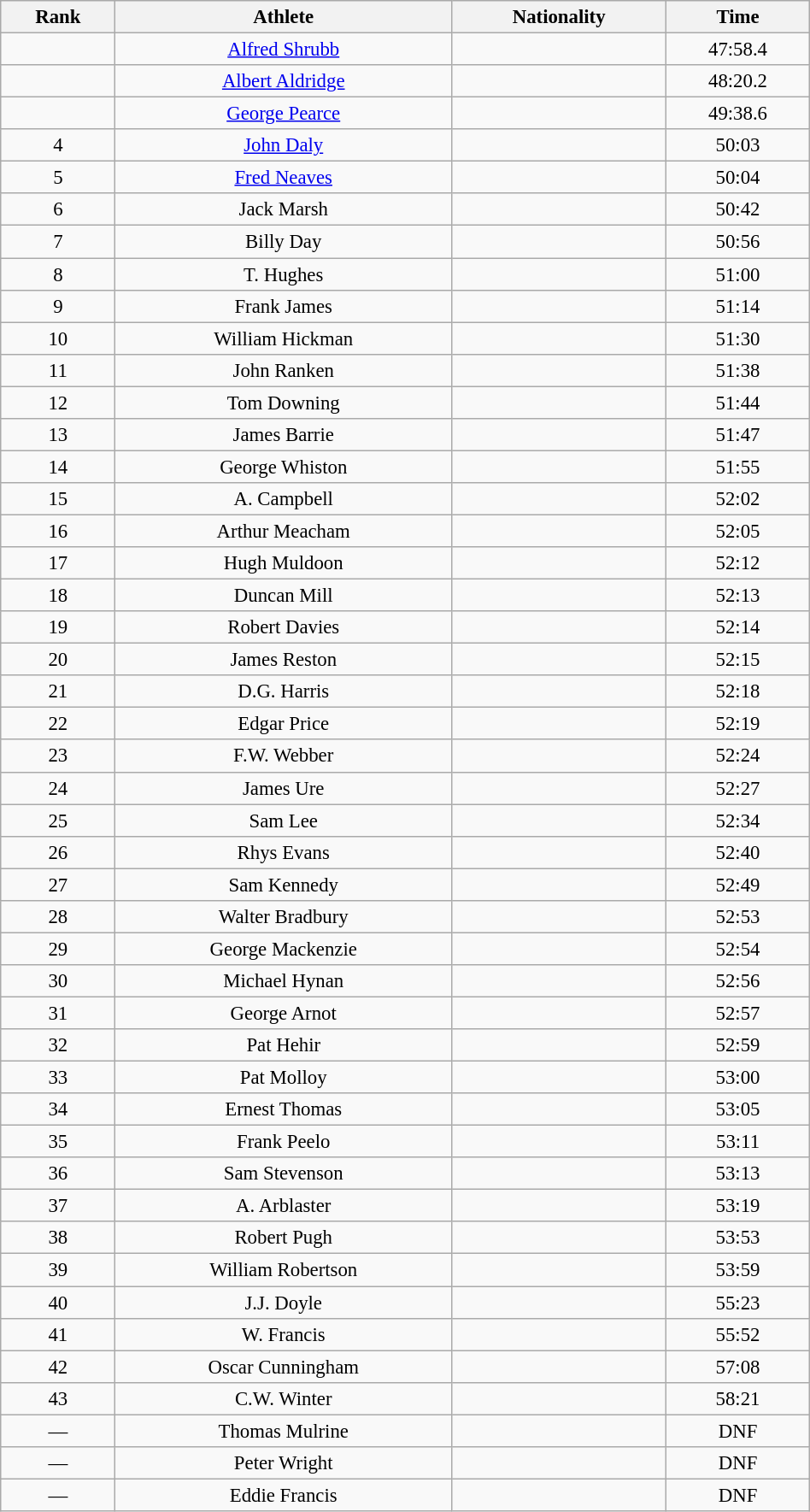<table class="wikitable sortable" style=" text-align:center; font-size:95%;" width="50%">
<tr>
<th>Rank</th>
<th>Athlete</th>
<th>Nationality</th>
<th>Time</th>
</tr>
<tr>
<td align=center></td>
<td><a href='#'>Alfred Shrubb</a></td>
<td></td>
<td>47:58.4</td>
</tr>
<tr>
<td align=center></td>
<td><a href='#'>Albert Aldridge</a></td>
<td></td>
<td>48:20.2</td>
</tr>
<tr>
<td align=center></td>
<td><a href='#'>George Pearce</a></td>
<td></td>
<td>49:38.6</td>
</tr>
<tr>
<td align=center>4</td>
<td><a href='#'>John Daly</a></td>
<td></td>
<td>50:03</td>
</tr>
<tr>
<td align=center>5</td>
<td><a href='#'>Fred Neaves</a></td>
<td></td>
<td>50:04</td>
</tr>
<tr>
<td align=center>6</td>
<td>Jack Marsh</td>
<td></td>
<td>50:42</td>
</tr>
<tr>
<td align=center>7</td>
<td>Billy Day</td>
<td></td>
<td>50:56</td>
</tr>
<tr>
<td align=center>8</td>
<td>T. Hughes</td>
<td></td>
<td>51:00</td>
</tr>
<tr>
<td align=center>9</td>
<td>Frank James</td>
<td></td>
<td>51:14</td>
</tr>
<tr>
<td align=center>10</td>
<td>William Hickman</td>
<td></td>
<td>51:30</td>
</tr>
<tr>
<td align=center>11</td>
<td>John Ranken</td>
<td></td>
<td>51:38</td>
</tr>
<tr>
<td align=center>12</td>
<td>Tom Downing</td>
<td></td>
<td>51:44</td>
</tr>
<tr>
<td align=center>13</td>
<td>James Barrie</td>
<td></td>
<td>51:47</td>
</tr>
<tr>
<td align=center>14</td>
<td>George Whiston</td>
<td></td>
<td>51:55</td>
</tr>
<tr>
<td align=center>15</td>
<td>A. Campbell</td>
<td></td>
<td>52:02</td>
</tr>
<tr>
<td align=center>16</td>
<td>Arthur Meacham</td>
<td></td>
<td>52:05</td>
</tr>
<tr>
<td align=center>17</td>
<td>Hugh Muldoon</td>
<td></td>
<td>52:12</td>
</tr>
<tr>
<td align=center>18</td>
<td>Duncan Mill</td>
<td></td>
<td>52:13</td>
</tr>
<tr>
<td align=center>19</td>
<td>Robert Davies</td>
<td></td>
<td>52:14</td>
</tr>
<tr>
<td align=center>20</td>
<td>James Reston</td>
<td></td>
<td>52:15</td>
</tr>
<tr>
<td align=center>21</td>
<td>D.G. Harris</td>
<td></td>
<td>52:18</td>
</tr>
<tr>
<td align=center>22</td>
<td>Edgar Price</td>
<td></td>
<td>52:19</td>
</tr>
<tr>
<td align=center>23</td>
<td>F.W. Webber</td>
<td></td>
<td>52:24</td>
</tr>
<tr>
<td align=center>24</td>
<td>James Ure</td>
<td></td>
<td>52:27</td>
</tr>
<tr>
<td align=center>25</td>
<td>Sam Lee</td>
<td></td>
<td>52:34</td>
</tr>
<tr>
<td align=center>26</td>
<td>Rhys Evans</td>
<td></td>
<td>52:40</td>
</tr>
<tr>
<td align=center>27</td>
<td>Sam Kennedy</td>
<td></td>
<td>52:49</td>
</tr>
<tr>
<td align=center>28</td>
<td>Walter Bradbury</td>
<td></td>
<td>52:53</td>
</tr>
<tr>
<td align=center>29</td>
<td>George Mackenzie</td>
<td></td>
<td>52:54</td>
</tr>
<tr>
<td align=center>30</td>
<td>Michael Hynan</td>
<td></td>
<td>52:56</td>
</tr>
<tr>
<td align=center>31</td>
<td>George Arnot</td>
<td></td>
<td>52:57</td>
</tr>
<tr>
<td align=center>32</td>
<td>Pat Hehir</td>
<td></td>
<td>52:59</td>
</tr>
<tr>
<td align=center>33</td>
<td>Pat Molloy</td>
<td></td>
<td>53:00</td>
</tr>
<tr>
<td align=center>34</td>
<td>Ernest Thomas</td>
<td></td>
<td>53:05</td>
</tr>
<tr>
<td align=center>35</td>
<td>Frank Peelo</td>
<td></td>
<td>53:11</td>
</tr>
<tr>
<td align=center>36</td>
<td>Sam Stevenson</td>
<td></td>
<td>53:13</td>
</tr>
<tr>
<td align=center>37</td>
<td>A. Arblaster</td>
<td></td>
<td>53:19</td>
</tr>
<tr>
<td align=center>38</td>
<td>Robert Pugh</td>
<td></td>
<td>53:53</td>
</tr>
<tr>
<td align=center>39</td>
<td>William Robertson</td>
<td></td>
<td>53:59</td>
</tr>
<tr>
<td align=center>40</td>
<td>J.J. Doyle</td>
<td></td>
<td>55:23</td>
</tr>
<tr>
<td align=center>41</td>
<td>W. Francis</td>
<td></td>
<td>55:52</td>
</tr>
<tr>
<td align=center>42</td>
<td>Oscar Cunningham</td>
<td></td>
<td>57:08</td>
</tr>
<tr>
<td align=center>43</td>
<td>C.W. Winter</td>
<td></td>
<td>58:21</td>
</tr>
<tr>
<td align=center>—</td>
<td>Thomas Mulrine</td>
<td></td>
<td>DNF</td>
</tr>
<tr>
<td align=center>—</td>
<td>Peter Wright</td>
<td></td>
<td>DNF</td>
</tr>
<tr>
<td align=center>—</td>
<td>Eddie Francis</td>
<td></td>
<td>DNF</td>
</tr>
</table>
